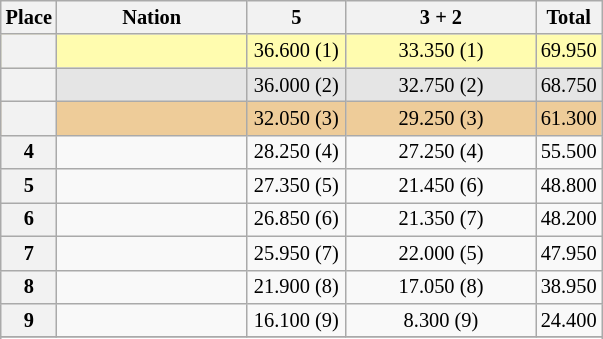<table class="wikitable sortable" style="text-align:center; font-size:85%">
<tr>
<th scope="col" style="width:20px;">Place</th>
<th ! scope="col" style="width:120px;">Nation</th>
<th ! scope="col" style="width:60px;">5 </th>
<th ! scope="col" style="width:120px;">3  + 2 </th>
<th scope=col>Total</th>
</tr>
<tr bgcolor=fffcaf>
<th scope=row></th>
<td align=left></td>
<td>36.600 (1)</td>
<td>33.350 (1)</td>
<td>69.950</td>
</tr>
<tr bgcolor=e5e5e5>
<th scope=row></th>
<td align=left></td>
<td>36.000 (2)</td>
<td>32.750 (2)</td>
<td>68.750</td>
</tr>
<tr bgcolor=eecc99>
<th scope=row></th>
<td align=left></td>
<td>32.050 (3)</td>
<td>29.250 (3)</td>
<td>61.300</td>
</tr>
<tr>
<th scope=row>4</th>
<td align=left></td>
<td>28.250 (4)</td>
<td>27.250 (4)</td>
<td>55.500</td>
</tr>
<tr>
<th scope=row>5</th>
<td align=left></td>
<td>27.350 (5)</td>
<td>21.450 (6)</td>
<td>48.800</td>
</tr>
<tr>
<th scope=row>6</th>
<td align=left></td>
<td>26.850 (6)</td>
<td>21.350 (7)</td>
<td>48.200</td>
</tr>
<tr>
<th scope=row>7</th>
<td align=left></td>
<td>25.950 (7)</td>
<td>22.000 (5)</td>
<td>47.950</td>
</tr>
<tr>
<th scope=row>8</th>
<td align=left></td>
<td>21.900 (8)</td>
<td>17.050 (8)</td>
<td>38.950</td>
</tr>
<tr>
<th scope=row>9</th>
<td align=left></td>
<td>16.100 (9)</td>
<td>8.300 (9)</td>
<td>24.400</td>
</tr>
<tr>
</tr>
<tr>
</tr>
</table>
